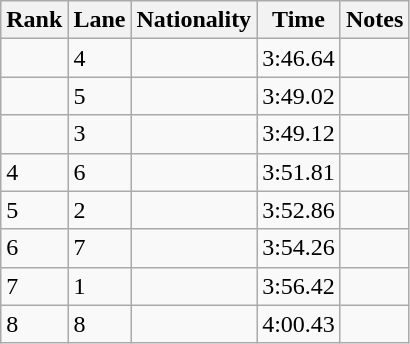<table class="wikitable">
<tr>
<th>Rank</th>
<th>Lane</th>
<th>Nationality</th>
<th>Time</th>
<th>Notes</th>
</tr>
<tr>
<td></td>
<td>4</td>
<td></td>
<td>3:46.64</td>
<td></td>
</tr>
<tr>
<td></td>
<td>5</td>
<td></td>
<td>3:49.02</td>
<td></td>
</tr>
<tr>
<td></td>
<td>3</td>
<td></td>
<td>3:49.12</td>
<td></td>
</tr>
<tr>
<td>4</td>
<td>6</td>
<td></td>
<td>3:51.81</td>
<td></td>
</tr>
<tr>
<td>5</td>
<td>2</td>
<td></td>
<td>3:52.86</td>
<td></td>
</tr>
<tr>
<td>6</td>
<td>7</td>
<td></td>
<td>3:54.26</td>
<td></td>
</tr>
<tr>
<td>7</td>
<td>1</td>
<td></td>
<td>3:56.42</td>
<td></td>
</tr>
<tr>
<td>8</td>
<td>8</td>
<td></td>
<td>4:00.43</td>
<td></td>
</tr>
</table>
